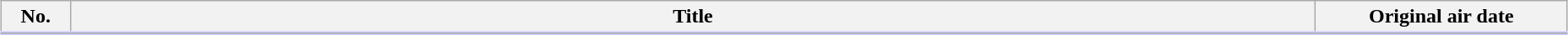<table class="wikitable" style="width:98%; margin:auto; background:#FFF;">
<tr style="border-bottom: 3px solid #CCF;">
<th style="width:3em;">No.</th>
<th>Title</th>
<th style="width:12em;">Original air date</th>
</tr>
<tr>
</tr>
</table>
